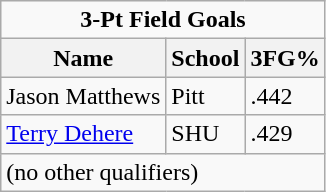<table class="wikitable">
<tr>
<td colspan=3 style="text-align:center;"><strong>3-Pt Field Goals</strong></td>
</tr>
<tr>
<th>Name</th>
<th>School</th>
<th>3FG%</th>
</tr>
<tr>
<td>Jason Matthews</td>
<td>Pitt</td>
<td>.442</td>
</tr>
<tr>
<td><a href='#'>Terry Dehere</a></td>
<td>SHU</td>
<td>.429</td>
</tr>
<tr>
<td colspan=3>(no other qualifiers)</td>
</tr>
</table>
